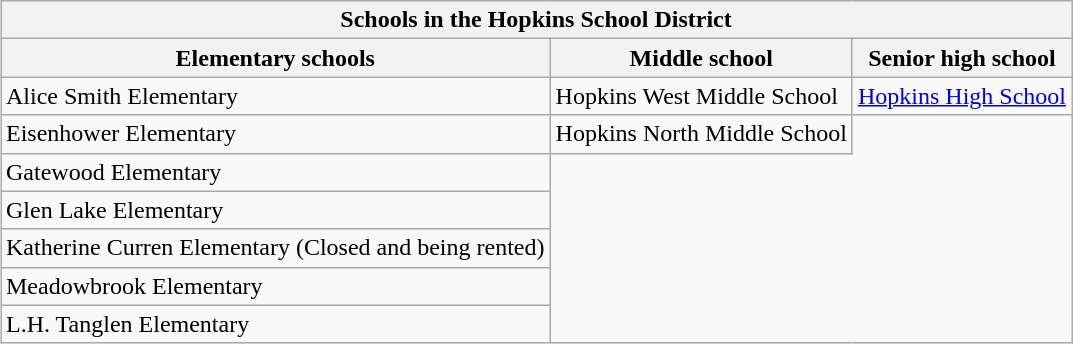<table class="wikitable" style="margin: 1em auto 1em auto">
<tr>
<th colspan="3">Schools in the Hopkins School District</th>
</tr>
<tr>
<th>Elementary schools</th>
<th>Middle school</th>
<th>Senior high school</th>
</tr>
<tr>
<td>Alice Smith Elementary</td>
<td>Hopkins West Middle School </td>
<td><a href='#'>Hopkins High School</a></td>
</tr>
<tr>
<td>Eisenhower Elementary</td>
<td>Hopkins North Middle School</td>
</tr>
<tr>
<td>Gatewood Elementary</td>
</tr>
<tr>
<td>Glen Lake Elementary</td>
</tr>
<tr>
<td>Katherine Curren Elementary (Closed and being rented)</td>
</tr>
<tr>
<td>Meadowbrook Elementary</td>
</tr>
<tr>
<td>L.H. Tanglen Elementary</td>
</tr>
</table>
